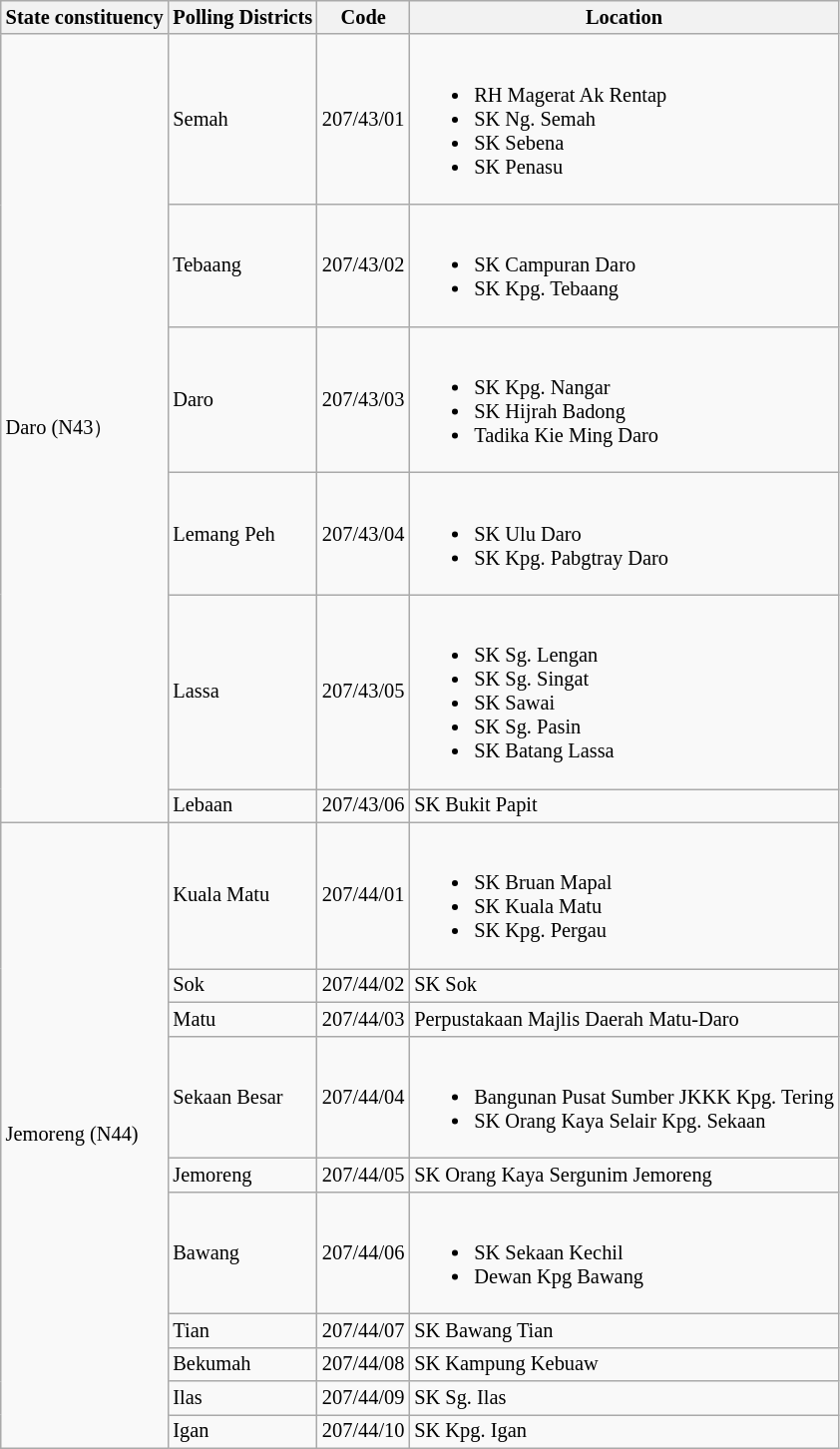<table class="wikitable sortable mw-collapsible" style="white-space:nowrap;font-size:85%">
<tr>
<th>State constituency</th>
<th>Polling Districts</th>
<th>Code</th>
<th>Location</th>
</tr>
<tr>
<td rowspan="6">Daro (N43）</td>
<td>Semah</td>
<td>207/43/01</td>
<td><br><ul><li>RH Magerat Ak Rentap</li><li>SK Ng. Semah</li><li>SK Sebena</li><li>SK Penasu</li></ul></td>
</tr>
<tr>
<td>Tebaang</td>
<td>207/43/02</td>
<td><br><ul><li>SK Campuran Daro</li><li>SK Kpg. Tebaang</li></ul></td>
</tr>
<tr>
<td>Daro</td>
<td>207/43/03</td>
<td><br><ul><li>SK Kpg. Nangar</li><li>SK Hijrah Badong</li><li>Tadika Kie Ming Daro</li></ul></td>
</tr>
<tr>
<td>Lemang Peh</td>
<td>207/43/04</td>
<td><br><ul><li>SK Ulu Daro</li><li>SK Kpg. Pabgtray Daro</li></ul></td>
</tr>
<tr>
<td>Lassa</td>
<td>207/43/05</td>
<td><br><ul><li>SK Sg. Lengan</li><li>SK Sg. Singat</li><li>SK Sawai</li><li>SK Sg. Pasin</li><li>SK Batang Lassa</li></ul></td>
</tr>
<tr>
<td>Lebaan</td>
<td>207/43/06</td>
<td>SK Bukit Papit</td>
</tr>
<tr>
<td rowspan="10">Jemoreng (N44)</td>
<td>Kuala Matu</td>
<td>207/44/01</td>
<td><br><ul><li>SK Bruan Mapal</li><li>SK Kuala Matu</li><li>SK Kpg. Pergau</li></ul></td>
</tr>
<tr>
<td>Sok</td>
<td>207/44/02</td>
<td>SK Sok</td>
</tr>
<tr>
<td>Matu</td>
<td>207/44/03</td>
<td>Perpustakaan Majlis Daerah Matu-Daro</td>
</tr>
<tr>
<td>Sekaan Besar</td>
<td>207/44/04</td>
<td><br><ul><li>Bangunan Pusat Sumber JKKK Kpg. Tering</li><li>SK Orang Kaya Selair Kpg. Sekaan</li></ul></td>
</tr>
<tr>
<td>Jemoreng</td>
<td>207/44/05</td>
<td>SK Orang Kaya Sergunim Jemoreng</td>
</tr>
<tr>
<td>Bawang</td>
<td>207/44/06</td>
<td><br><ul><li>SK Sekaan Kechil</li><li>Dewan Kpg Bawang</li></ul></td>
</tr>
<tr>
<td>Tian</td>
<td>207/44/07</td>
<td>SK Bawang Tian</td>
</tr>
<tr>
<td>Bekumah</td>
<td>207/44/08</td>
<td>SK Kampung Kebuaw</td>
</tr>
<tr>
<td>Ilas</td>
<td>207/44/09</td>
<td>SK Sg. Ilas</td>
</tr>
<tr>
<td>Igan</td>
<td>207/44/10</td>
<td>SK Kpg. Igan</td>
</tr>
</table>
